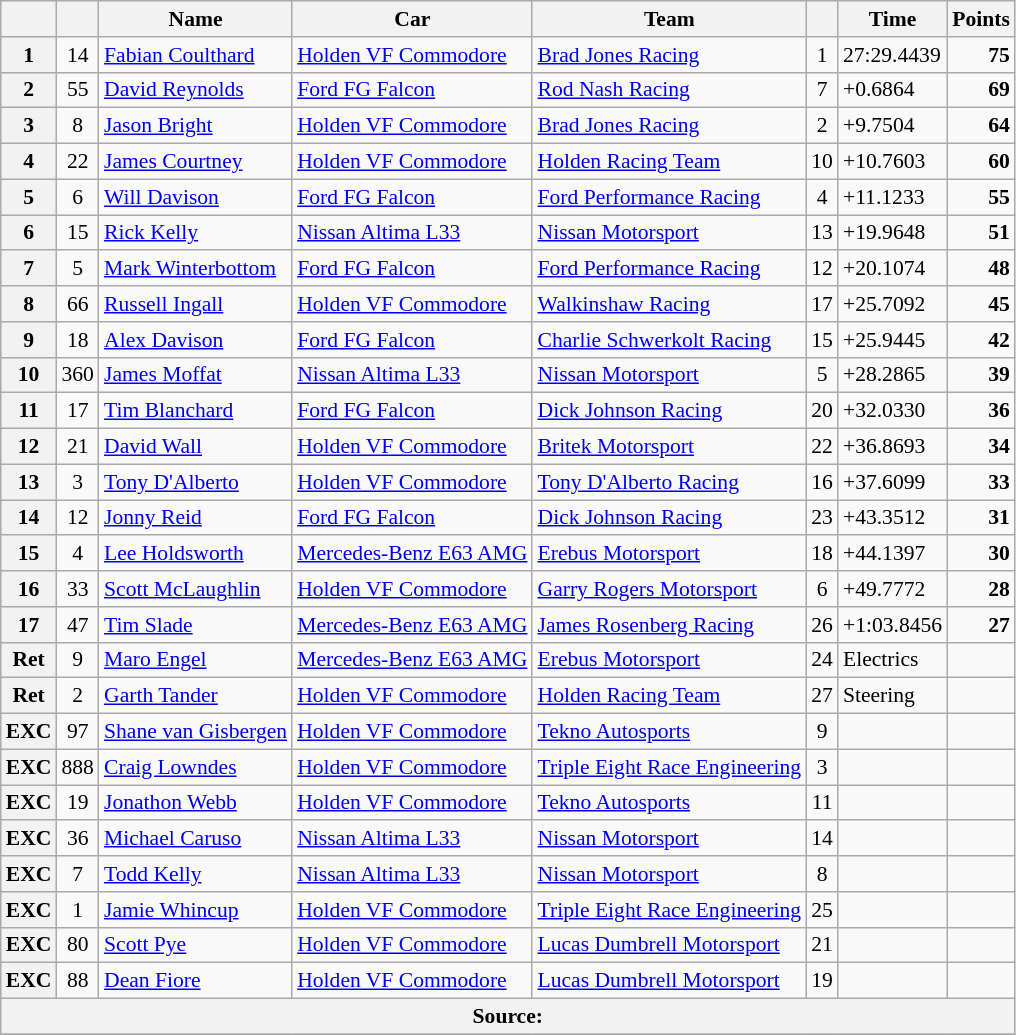<table class="wikitable" style="font-size: 90%;">
<tr>
<th></th>
<th></th>
<th>Name</th>
<th>Car</th>
<th>Team</th>
<th></th>
<th>Time</th>
<th>Points</th>
</tr>
<tr>
<th>1</th>
<td align="center">14</td>
<td> <a href='#'>Fabian Coulthard</a></td>
<td><a href='#'>Holden VF Commodore</a></td>
<td><a href='#'>Brad Jones Racing</a></td>
<td align="center">1</td>
<td>27:29.4439</td>
<td align="right"><strong>75</strong></td>
</tr>
<tr>
<th>2</th>
<td align="center">55</td>
<td> <a href='#'>David Reynolds</a></td>
<td><a href='#'>Ford FG Falcon</a></td>
<td><a href='#'>Rod Nash Racing</a></td>
<td align="center">7</td>
<td>+0.6864</td>
<td align="right"><strong>69</strong></td>
</tr>
<tr>
<th>3</th>
<td align="center">8</td>
<td> <a href='#'>Jason Bright</a></td>
<td><a href='#'>Holden VF Commodore</a></td>
<td><a href='#'>Brad Jones Racing</a></td>
<td align="center">2</td>
<td>+9.7504</td>
<td align="right"><strong>64</strong></td>
</tr>
<tr>
<th>4</th>
<td align="center">22</td>
<td> <a href='#'>James Courtney</a></td>
<td><a href='#'>Holden VF Commodore</a></td>
<td><a href='#'>Holden Racing Team</a></td>
<td align="center">10</td>
<td>+10.7603</td>
<td align="right"><strong>60</strong></td>
</tr>
<tr>
<th>5</th>
<td align="center">6</td>
<td> <a href='#'>Will Davison</a></td>
<td><a href='#'>Ford FG Falcon</a></td>
<td><a href='#'>Ford Performance Racing</a></td>
<td align="center">4</td>
<td>+11.1233</td>
<td align="right"><strong>55</strong></td>
</tr>
<tr>
<th>6</th>
<td align="center">15</td>
<td> <a href='#'>Rick Kelly</a></td>
<td><a href='#'>Nissan Altima L33</a></td>
<td><a href='#'>Nissan Motorsport</a></td>
<td align="center">13</td>
<td>+19.9648</td>
<td align="right"><strong>51</strong></td>
</tr>
<tr>
<th>7</th>
<td align="center">5</td>
<td> <a href='#'>Mark Winterbottom</a></td>
<td><a href='#'>Ford FG Falcon</a></td>
<td><a href='#'>Ford Performance Racing</a></td>
<td align="center">12</td>
<td>+20.1074</td>
<td align="right"><strong>48</strong></td>
</tr>
<tr>
<th>8</th>
<td align="center">66</td>
<td> <a href='#'>Russell Ingall</a></td>
<td><a href='#'>Holden VF Commodore</a></td>
<td><a href='#'>Walkinshaw Racing</a></td>
<td align="center">17</td>
<td>+25.7092</td>
<td align="right"><strong>45</strong></td>
</tr>
<tr>
<th>9</th>
<td align="center">18</td>
<td> <a href='#'>Alex Davison</a></td>
<td><a href='#'>Ford FG Falcon</a></td>
<td><a href='#'>Charlie Schwerkolt Racing</a></td>
<td align="center">15</td>
<td>+25.9445</td>
<td align="right"><strong>42</strong></td>
</tr>
<tr>
<th>10</th>
<td align="center">360</td>
<td> <a href='#'>James Moffat</a></td>
<td><a href='#'>Nissan Altima L33</a></td>
<td><a href='#'>Nissan Motorsport</a></td>
<td align="center">5</td>
<td>+28.2865</td>
<td align="right"><strong>39</strong></td>
</tr>
<tr>
<th>11</th>
<td align="center">17</td>
<td> <a href='#'>Tim Blanchard</a></td>
<td><a href='#'>Ford FG Falcon</a></td>
<td><a href='#'>Dick Johnson Racing</a></td>
<td align="center">20</td>
<td>+32.0330</td>
<td align="right"><strong>36</strong></td>
</tr>
<tr>
<th>12</th>
<td align="center">21</td>
<td> <a href='#'>David Wall</a></td>
<td><a href='#'>Holden VF Commodore</a></td>
<td><a href='#'>Britek Motorsport</a></td>
<td align="center">22</td>
<td>+36.8693</td>
<td align="right"><strong>34</strong></td>
</tr>
<tr>
<th>13</th>
<td align="center">3</td>
<td> <a href='#'>Tony D'Alberto</a></td>
<td><a href='#'>Holden VF Commodore</a></td>
<td><a href='#'>Tony D'Alberto Racing</a></td>
<td align="center">16</td>
<td>+37.6099</td>
<td align="right"><strong>33</strong></td>
</tr>
<tr>
<th>14</th>
<td align="center">12</td>
<td> <a href='#'>Jonny Reid</a></td>
<td><a href='#'>Ford FG Falcon</a></td>
<td><a href='#'>Dick Johnson Racing</a></td>
<td align="center">23</td>
<td>+43.3512</td>
<td align="right"><strong>31</strong></td>
</tr>
<tr>
<th>15</th>
<td align="center">4</td>
<td> <a href='#'>Lee Holdsworth</a></td>
<td><a href='#'>Mercedes-Benz E63 AMG</a></td>
<td><a href='#'>Erebus Motorsport</a></td>
<td align="center">18</td>
<td>+44.1397</td>
<td align="right"><strong>30</strong></td>
</tr>
<tr>
<th>16</th>
<td align="center">33</td>
<td> <a href='#'>Scott McLaughlin</a></td>
<td><a href='#'>Holden VF Commodore</a></td>
<td><a href='#'>Garry Rogers Motorsport</a></td>
<td align="center">6</td>
<td>+49.7772</td>
<td align="right"><strong>28</strong></td>
</tr>
<tr>
<th>17</th>
<td align="center">47</td>
<td> <a href='#'>Tim Slade</a></td>
<td><a href='#'>Mercedes-Benz E63 AMG</a></td>
<td><a href='#'>James Rosenberg Racing</a></td>
<td align="center">26</td>
<td>+1:03.8456</td>
<td align="right"><strong>27</strong></td>
</tr>
<tr>
<th>Ret</th>
<td align="center">9</td>
<td> <a href='#'>Maro Engel</a></td>
<td><a href='#'>Mercedes-Benz E63 AMG</a></td>
<td><a href='#'>Erebus Motorsport</a></td>
<td align="center">24</td>
<td>Electrics</td>
<td></td>
</tr>
<tr>
<th>Ret</th>
<td align="center">2</td>
<td> <a href='#'>Garth Tander</a></td>
<td><a href='#'>Holden VF Commodore</a></td>
<td><a href='#'>Holden Racing Team</a></td>
<td align="center">27</td>
<td>Steering</td>
<td></td>
</tr>
<tr>
<th>EXC</th>
<td align="center">97</td>
<td> <a href='#'>Shane van Gisbergen</a></td>
<td><a href='#'>Holden VF Commodore</a></td>
<td><a href='#'>Tekno Autosports</a></td>
<td align="center">9</td>
<td></td>
<td></td>
</tr>
<tr>
<th>EXC</th>
<td align="center">888</td>
<td> <a href='#'>Craig Lowndes</a></td>
<td><a href='#'>Holden VF Commodore</a></td>
<td><a href='#'>Triple Eight Race Engineering</a></td>
<td align="center">3</td>
<td></td>
<td></td>
</tr>
<tr>
<th>EXC</th>
<td align="center">19</td>
<td> <a href='#'>Jonathon Webb</a></td>
<td><a href='#'>Holden VF Commodore</a></td>
<td><a href='#'>Tekno Autosports</a></td>
<td align="center">11</td>
<td></td>
<td></td>
</tr>
<tr>
<th>EXC</th>
<td align="center">36</td>
<td> <a href='#'>Michael Caruso</a></td>
<td><a href='#'>Nissan Altima L33</a></td>
<td><a href='#'>Nissan Motorsport</a></td>
<td align="center">14</td>
<td></td>
<td></td>
</tr>
<tr>
<th>EXC</th>
<td align="center">7</td>
<td> <a href='#'>Todd Kelly</a></td>
<td><a href='#'>Nissan Altima L33</a></td>
<td><a href='#'>Nissan Motorsport</a></td>
<td align="center">8</td>
<td></td>
<td></td>
</tr>
<tr>
<th>EXC</th>
<td align="center">1</td>
<td> <a href='#'>Jamie Whincup</a></td>
<td><a href='#'>Holden VF Commodore</a></td>
<td><a href='#'>Triple Eight Race Engineering</a></td>
<td align="center">25</td>
<td></td>
<td></td>
</tr>
<tr>
<th>EXC</th>
<td align="center">80</td>
<td> <a href='#'>Scott Pye</a></td>
<td><a href='#'>Holden VF Commodore</a></td>
<td><a href='#'>Lucas Dumbrell Motorsport</a></td>
<td align="center">21</td>
<td></td>
<td></td>
</tr>
<tr>
<th>EXC</th>
<td align="center">88</td>
<td> <a href='#'>Dean Fiore</a></td>
<td><a href='#'>Holden VF Commodore</a></td>
<td><a href='#'>Lucas Dumbrell Motorsport</a></td>
<td align="center">19</td>
<td></td>
<td></td>
</tr>
<tr>
<th colspan="8">Source:</th>
</tr>
<tr>
</tr>
</table>
